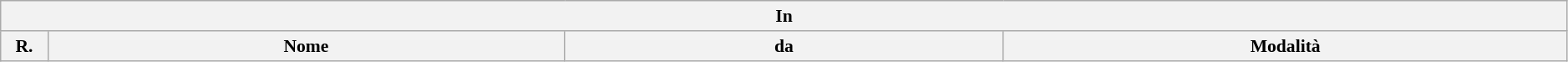<table class="wikitable" style="font-size:90%;width:99%;">
<tr>
<th colspan="4">In</th>
</tr>
<tr>
<th width=3%>R.</th>
<th width=33%>Nome</th>
<th width=28%>da</th>
<th width=36%>Modalità</th>
</tr>
</table>
